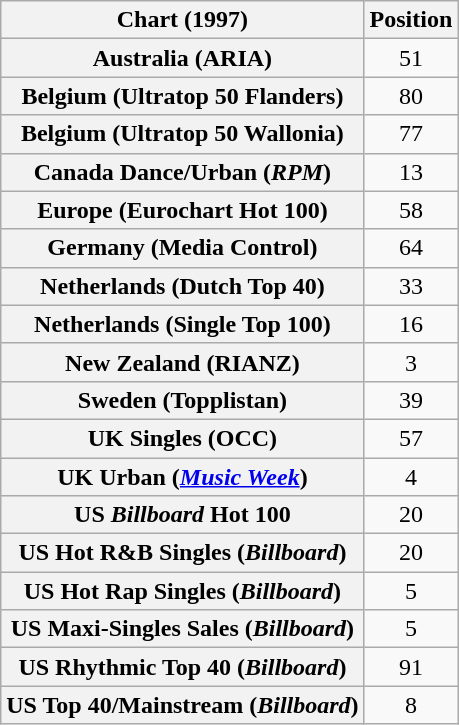<table class="wikitable sortable plainrowheaders" style="text-align:center">
<tr>
<th scope="col">Chart (1997)</th>
<th scope="col">Position</th>
</tr>
<tr>
<th scope="row">Australia (ARIA)</th>
<td>51</td>
</tr>
<tr>
<th scope="row">Belgium (Ultratop 50 Flanders)</th>
<td>80</td>
</tr>
<tr>
<th scope="row">Belgium (Ultratop 50 Wallonia)</th>
<td>77</td>
</tr>
<tr>
<th scope="row">Canada Dance/Urban (<em>RPM</em>)</th>
<td>13</td>
</tr>
<tr>
<th scope="row">Europe (Eurochart Hot 100)</th>
<td>58</td>
</tr>
<tr>
<th scope="row">Germany (Media Control)</th>
<td>64</td>
</tr>
<tr>
<th scope="row">Netherlands (Dutch Top 40)</th>
<td>33</td>
</tr>
<tr>
<th scope="row">Netherlands (Single Top 100)</th>
<td>16</td>
</tr>
<tr>
<th scope="row">New Zealand (RIANZ)</th>
<td>3</td>
</tr>
<tr>
<th scope="row">Sweden (Topplistan)</th>
<td>39</td>
</tr>
<tr>
<th scope="row">UK Singles (OCC)</th>
<td>57</td>
</tr>
<tr>
<th scope="row">UK Urban (<em><a href='#'>Music Week</a></em>)</th>
<td>4</td>
</tr>
<tr>
<th scope="row">US <em>Billboard</em> Hot 100</th>
<td>20</td>
</tr>
<tr>
<th scope="row">US Hot R&B Singles (<em>Billboard</em>)</th>
<td>20</td>
</tr>
<tr>
<th scope="row">US Hot Rap Singles (<em>Billboard</em>)</th>
<td>5</td>
</tr>
<tr>
<th scope="row">US Maxi-Singles Sales (<em>Billboard</em>)</th>
<td>5</td>
</tr>
<tr>
<th scope="row">US Rhythmic Top 40 (<em>Billboard</em>)</th>
<td>91</td>
</tr>
<tr>
<th scope="row">US Top 40/Mainstream (<em>Billboard</em>)</th>
<td>8</td>
</tr>
</table>
